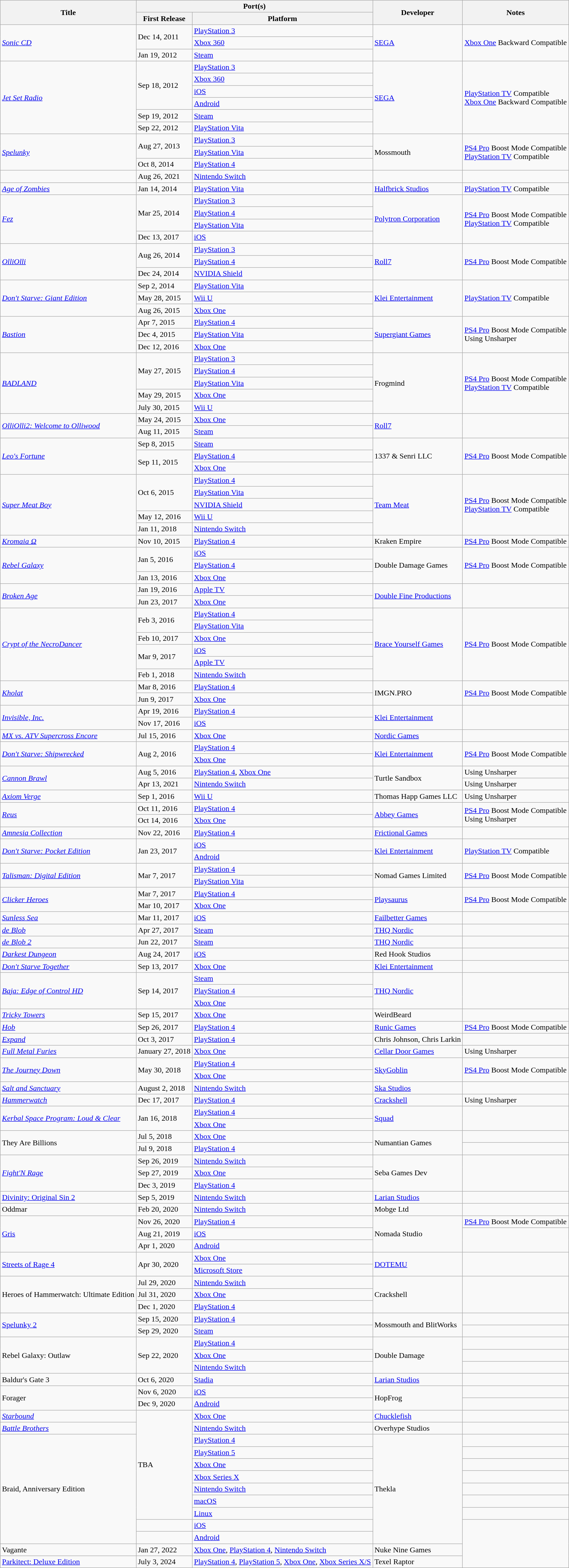<table class="wikitable sortable">
<tr>
<th rowspan="2">Title</th>
<th colspan="2">Port(s)</th>
<th rowspan="2">Developer</th>
<th rowspan="2">Notes</th>
</tr>
<tr>
<th>First Release</th>
<th>Platform</th>
</tr>
<tr>
<td rowspan="3"><em><a href='#'>Sonic CD</a></em></td>
<td rowspan="2">Dec 14, 2011</td>
<td><a href='#'>PlayStation 3</a></td>
<td rowspan="3"><a href='#'>SEGA</a></td>
<td rowspan="3"><a href='#'>Xbox One</a> Backward Compatible</td>
</tr>
<tr>
<td><a href='#'>Xbox 360</a></td>
</tr>
<tr>
<td>Jan 19, 2012</td>
<td><a href='#'>Steam</a></td>
</tr>
<tr>
<td rowspan="6"><em><a href='#'>Jet Set Radio</a></em></td>
<td rowspan="4">Sep 18, 2012</td>
<td><a href='#'>PlayStation 3</a></td>
<td rowspan="6"><a href='#'>SEGA</a></td>
<td rowspan="6"><a href='#'>PlayStation TV</a> Compatible<br><a href='#'>Xbox One</a> Backward Compatible</td>
</tr>
<tr>
<td><a href='#'>Xbox 360</a></td>
</tr>
<tr>
<td><a href='#'>iOS</a></td>
</tr>
<tr>
<td><a href='#'>Android</a></td>
</tr>
<tr>
<td>Sep 19, 2012</td>
<td><a href='#'>Steam</a></td>
</tr>
<tr>
<td>Sep 22, 2012</td>
<td><a href='#'>PlayStation Vita</a></td>
</tr>
<tr>
<td rowspan="3"><em><a href='#'>Spelunky</a></em></td>
<td rowspan="2">Aug 27, 2013</td>
<td><a href='#'>PlayStation 3</a></td>
<td rowspan="3">Mossmouth</td>
<td rowspan="3"><a href='#'>PS4 Pro</a> Boost Mode Compatible<br><a href='#'>PlayStation TV</a> Compatible</td>
</tr>
<tr>
<td><a href='#'>PlayStation Vita</a></td>
</tr>
<tr>
<td>Oct 8, 2014</td>
<td><a href='#'>PlayStation 4</a></td>
</tr>
<tr>
<td></td>
<td>Aug 26, 2021</td>
<td><a href='#'>Nintendo Switch</a></td>
<td></td>
<td></td>
</tr>
<tr>
<td><em><a href='#'>Age of Zombies</a></em></td>
<td>Jan 14, 2014</td>
<td><a href='#'>PlayStation Vita</a></td>
<td><a href='#'>Halfbrick Studios</a></td>
<td><a href='#'>PlayStation TV</a> Compatible</td>
</tr>
<tr>
<td rowspan="4"><a href='#'><em>Fez</em></a></td>
<td rowspan="3">Mar 25, 2014</td>
<td><a href='#'>PlayStation 3</a></td>
<td rowspan="4"><a href='#'>Polytron Corporation</a></td>
<td rowspan="4"><a href='#'>PS4 Pro</a> Boost Mode Compatible<br><a href='#'>PlayStation TV</a> Compatible</td>
</tr>
<tr>
<td><a href='#'>PlayStation 4</a></td>
</tr>
<tr>
<td><a href='#'>PlayStation Vita</a></td>
</tr>
<tr>
<td>Dec 13, 2017</td>
<td><a href='#'>iOS</a></td>
</tr>
<tr>
<td rowspan="3"><em><a href='#'>OlliOlli</a></em></td>
<td rowspan="2">Aug 26, 2014</td>
<td><a href='#'>PlayStation 3</a></td>
<td rowspan="3"><a href='#'>Roll7</a></td>
<td rowspan="3"><a href='#'>PS4 Pro</a> Boost Mode Compatible</td>
</tr>
<tr>
<td><a href='#'>PlayStation 4</a></td>
</tr>
<tr>
<td>Dec 24, 2014</td>
<td><a href='#'>NVIDIA Shield</a></td>
</tr>
<tr>
<td rowspan="3"><em><a href='#'>Don't Starve: Giant Edition</a></em></td>
<td>Sep 2, 2014</td>
<td><a href='#'>PlayStation Vita</a></td>
<td rowspan="3"><a href='#'>Klei Entertainment</a></td>
<td rowspan="3"><a href='#'>PlayStation TV</a> Compatible</td>
</tr>
<tr>
<td>May 28, 2015</td>
<td><a href='#'>Wii U</a></td>
</tr>
<tr>
<td>Aug 26, 2015</td>
<td><a href='#'>Xbox One</a></td>
</tr>
<tr>
<td rowspan="3"><a href='#'><em>Bastion</em></a></td>
<td>Apr 7, 2015</td>
<td><a href='#'>PlayStation 4</a></td>
<td rowspan="3"><a href='#'>Supergiant Games</a></td>
<td rowspan="3"><a href='#'>PS4 Pro</a> Boost Mode Compatible<br>Using Unsharper</td>
</tr>
<tr>
<td>Dec 4, 2015</td>
<td><a href='#'>PlayStation Vita</a></td>
</tr>
<tr>
<td>Dec 12, 2016</td>
<td><a href='#'>Xbox One</a></td>
</tr>
<tr>
<td rowspan="5"><em><a href='#'>BADLAND</a></em></td>
<td rowspan="3">May 27, 2015</td>
<td><a href='#'>PlayStation 3</a></td>
<td rowspan="5">Frogmind</td>
<td rowspan="5"><a href='#'>PS4 Pro</a> Boost Mode Compatible<br><a href='#'>PlayStation TV</a> Compatible</td>
</tr>
<tr>
<td><a href='#'>PlayStation 4</a></td>
</tr>
<tr>
<td><a href='#'>PlayStation Vita</a></td>
</tr>
<tr>
<td>May 29, 2015</td>
<td><a href='#'>Xbox One</a></td>
</tr>
<tr>
<td>July 30, 2015</td>
<td><a href='#'>Wii U</a></td>
</tr>
<tr>
<td rowspan="2"><em><a href='#'>OlliOlli2: Welcome to Olliwood</a></em></td>
<td>May 24, 2015</td>
<td><a href='#'>Xbox One</a></td>
<td rowspan="2"><a href='#'>Roll7</a></td>
<td rowspan="2"></td>
</tr>
<tr>
<td>Aug 11, 2015</td>
<td><a href='#'>Steam</a></td>
</tr>
<tr>
<td rowspan="3"><em><a href='#'>Leo's Fortune</a></em></td>
<td>Sep 8, 2015</td>
<td><a href='#'>Steam</a></td>
<td rowspan="3">1337 & Senri LLC</td>
<td rowspan="3"><a href='#'>PS4 Pro</a> Boost Mode Compatible</td>
</tr>
<tr>
<td rowspan="2">Sep 11, 2015</td>
<td><a href='#'>PlayStation 4</a></td>
</tr>
<tr>
<td><a href='#'>Xbox One</a></td>
</tr>
<tr>
<td rowspan="5"><em><a href='#'>Super Meat Boy</a></em></td>
<td rowspan="3">Oct 6, 2015</td>
<td><a href='#'>PlayStation 4</a></td>
<td rowspan="5"><a href='#'>Team Meat</a></td>
<td rowspan="5"><a href='#'>PS4 Pro</a> Boost Mode Compatible<br><a href='#'>PlayStation TV</a> Compatible</td>
</tr>
<tr>
<td><a href='#'>PlayStation Vita</a></td>
</tr>
<tr>
<td><a href='#'>NVIDIA Shield</a></td>
</tr>
<tr>
<td>May 12, 2016</td>
<td><a href='#'>Wii U</a></td>
</tr>
<tr>
<td>Jan 11, 2018</td>
<td><a href='#'>Nintendo Switch</a></td>
</tr>
<tr>
<td><em><a href='#'>Kromaia Ω</a></em></td>
<td>Nov 10, 2015</td>
<td><a href='#'>PlayStation 4</a></td>
<td>Kraken Empire</td>
<td><a href='#'>PS4 Pro</a> Boost Mode Compatible</td>
</tr>
<tr>
<td rowspan="3"><em><a href='#'>Rebel Galaxy</a></em></td>
<td rowspan="2">Jan 5, 2016</td>
<td><a href='#'>iOS</a></td>
<td rowspan="3">Double Damage Games</td>
<td rowspan="3"><a href='#'>PS4 Pro</a> Boost Mode Compatible</td>
</tr>
<tr>
<td><a href='#'>PlayStation 4</a></td>
</tr>
<tr>
<td>Jan 13, 2016</td>
<td><a href='#'>Xbox One</a></td>
</tr>
<tr>
<td rowspan="2"><em><a href='#'>Broken Age</a></em></td>
<td>Jan 19, 2016</td>
<td><a href='#'>Apple TV</a></td>
<td rowspan="2"><a href='#'>Double Fine Productions</a></td>
<td rowspan="2"></td>
</tr>
<tr>
<td>Jun 23, 2017</td>
<td><a href='#'>Xbox One</a></td>
</tr>
<tr>
<td rowspan="6"><em><a href='#'>Crypt of the NecroDancer</a></em></td>
<td rowspan="2">Feb 3, 2016</td>
<td><a href='#'>PlayStation 4</a></td>
<td rowspan="6"><a href='#'>Brace Yourself Games</a></td>
<td rowspan="6"><a href='#'>PS4 Pro</a> Boost Mode Compatible</td>
</tr>
<tr>
<td><a href='#'>PlayStation Vita</a></td>
</tr>
<tr>
<td>Feb 10, 2017</td>
<td><a href='#'>Xbox One</a></td>
</tr>
<tr>
<td rowspan="2">Mar 9, 2017</td>
<td><a href='#'>iOS</a></td>
</tr>
<tr>
<td><a href='#'>Apple TV</a></td>
</tr>
<tr>
<td>Feb 1, 2018</td>
<td><a href='#'>Nintendo Switch</a></td>
</tr>
<tr>
<td rowspan="2"><a href='#'><em>Kholat</em></a></td>
<td>Mar 8, 2016</td>
<td><a href='#'>PlayStation 4</a></td>
<td rowspan="2">IMGN.PRO</td>
<td rowspan="2"><a href='#'>PS4 Pro</a> Boost Mode Compatible</td>
</tr>
<tr>
<td>Jun 9, 2017</td>
<td><a href='#'>Xbox One</a></td>
</tr>
<tr>
<td rowspan="2"><em><a href='#'>Invisible, Inc.</a></em></td>
<td>Apr 19, 2016</td>
<td><a href='#'>PlayStation 4</a></td>
<td rowspan="2"><a href='#'>Klei Entertainment</a></td>
<td rowspan="2"></td>
</tr>
<tr>
<td>Nov 17, 2016</td>
<td><a href='#'>iOS</a></td>
</tr>
<tr>
<td><em><a href='#'>MX vs. ATV Supercross Encore</a></em></td>
<td>Jul 15, 2016</td>
<td><a href='#'>Xbox One</a></td>
<td><a href='#'>Nordic Games</a></td>
<td></td>
</tr>
<tr>
<td rowspan="2"><a href='#'><em>Don't Starve: Shipwrecked</em></a></td>
<td rowspan="2">Aug 2, 2016</td>
<td><a href='#'>PlayStation 4</a></td>
<td rowspan="2"><a href='#'>Klei Entertainment</a></td>
<td rowspan="2"><a href='#'>PS4 Pro</a> Boost Mode Compatible</td>
</tr>
<tr>
<td><a href='#'>Xbox One</a></td>
</tr>
<tr>
<td rowspan="2"><em><a href='#'>Cannon Brawl</a></em></td>
<td>Aug 5, 2016</td>
<td><a href='#'>PlayStation 4</a>, <a href='#'>Xbox One</a></td>
<td rowspan="2">Turtle Sandbox</td>
<td>Using Unsharper</td>
</tr>
<tr>
<td>Apr 13, 2021</td>
<td><a href='#'>Nintendo Switch</a></td>
<td>Using Unsharper</td>
</tr>
<tr>
<td><em><a href='#'>Axiom Verge</a></em></td>
<td>Sep 1, 2016</td>
<td><a href='#'>Wii U</a></td>
<td>Thomas Happ Games LLC</td>
<td>Using Unsharper</td>
</tr>
<tr>
<td rowspan="2"><a href='#'><em>Reus</em></a></td>
<td>Oct 11, 2016</td>
<td><a href='#'>PlayStation 4</a></td>
<td rowspan="2"><a href='#'>Abbey Games</a></td>
<td rowspan="2"><a href='#'>PS4 Pro</a> Boost Mode Compatible<br>Using Unsharper</td>
</tr>
<tr>
<td>Oct 14, 2016</td>
<td><a href='#'>Xbox One</a></td>
</tr>
<tr>
<td><a href='#'><em>Amnesia Collection</em></a></td>
<td>Nov 22, 2016</td>
<td><a href='#'>PlayStation 4</a></td>
<td><a href='#'>Frictional Games</a></td>
<td></td>
</tr>
<tr>
<td rowspan="2"><a href='#'><em>Don't Starve: Pocket Edition</em></a></td>
<td rowspan="2">Jan 23, 2017</td>
<td><a href='#'>iOS</a></td>
<td rowspan="2"><a href='#'>Klei Entertainment</a></td>
<td rowspan="2"><a href='#'>PlayStation TV</a> Compatible</td>
</tr>
<tr>
<td><a href='#'>Android</a></td>
</tr>
<tr>
<td rowspan="2"><em><a href='#'>Talisman: Digital Edition</a></em></td>
<td rowspan="2">Mar 7, 2017</td>
<td><a href='#'>PlayStation 4</a></td>
<td rowspan="2">Nomad Games Limited</td>
<td rowspan="2"><a href='#'>PS4 Pro</a> Boost Mode Compatible</td>
</tr>
<tr>
<td><a href='#'>PlayStation Vita</a></td>
</tr>
<tr>
<td rowspan="2"><em><a href='#'>Clicker Heroes</a></em></td>
<td>Mar 7, 2017</td>
<td><a href='#'>PlayStation 4</a></td>
<td rowspan="2"><a href='#'>Playsaurus</a></td>
<td rowspan="2"><a href='#'>PS4 Pro</a> Boost Mode Compatible</td>
</tr>
<tr>
<td>Mar 10, 2017</td>
<td><a href='#'>Xbox One</a></td>
</tr>
<tr>
<td><em><a href='#'>Sunless Sea</a></em></td>
<td>Mar 11, 2017</td>
<td><a href='#'>iOS</a></td>
<td><a href='#'>Failbetter Games</a></td>
<td></td>
</tr>
<tr>
<td><em><a href='#'>de Blob</a></em></td>
<td>Apr 27, 2017</td>
<td><a href='#'>Steam</a></td>
<td><a href='#'>THQ Nordic</a></td>
<td></td>
</tr>
<tr>
<td><em><a href='#'>de Blob 2</a></em></td>
<td>Jun 22, 2017</td>
<td><a href='#'>Steam</a></td>
<td><a href='#'>THQ Nordic</a></td>
<td></td>
</tr>
<tr>
<td><em><a href='#'>Darkest Dungeon</a></em></td>
<td>Aug 24, 2017</td>
<td><a href='#'>iOS</a></td>
<td>Red Hook Studios</td>
<td></td>
</tr>
<tr>
<td><em><a href='#'>Don't Starve Together</a></em></td>
<td>Sep 13, 2017</td>
<td><a href='#'>Xbox One</a></td>
<td><a href='#'>Klei Entertainment</a></td>
<td></td>
</tr>
<tr>
<td rowspan="3"><a href='#'><em>Baja: Edge of Control HD</em></a></td>
<td rowspan="3">Sep 14, 2017</td>
<td><a href='#'>Steam</a></td>
<td rowspan="3"><a href='#'>THQ Nordic</a></td>
<td rowspan="3"></td>
</tr>
<tr>
<td><a href='#'>PlayStation 4</a></td>
</tr>
<tr>
<td><a href='#'>Xbox One</a></td>
</tr>
<tr>
<td><em><a href='#'>Tricky Towers</a></em></td>
<td>Sep 15, 2017</td>
<td><a href='#'>Xbox One</a></td>
<td>WeirdBeard</td>
<td></td>
</tr>
<tr>
<td><a href='#'><em>Hob</em></a></td>
<td>Sep 26, 2017</td>
<td><a href='#'>PlayStation 4</a></td>
<td><a href='#'>Runic Games</a></td>
<td><a href='#'>PS4 Pro</a> Boost Mode Compatible</td>
</tr>
<tr>
<td><a href='#'><em>Expand</em></a></td>
<td>Oct 3, 2017</td>
<td><a href='#'>PlayStation 4</a></td>
<td>Chris Johnson, Chris Larkin</td>
<td></td>
</tr>
<tr>
<td><em><a href='#'>Full Metal Furies</a></em></td>
<td>January 27, 2018</td>
<td><a href='#'>Xbox One</a></td>
<td><a href='#'>Cellar Door Games</a></td>
<td>Using Unsharper</td>
</tr>
<tr>
<td rowspan="2"><em><a href='#'>The Journey Down</a></em></td>
<td rowspan="2">May 30, 2018</td>
<td><a href='#'>PlayStation 4</a></td>
<td rowspan="2"><a href='#'>SkyGoblin</a></td>
<td rowspan="2"><a href='#'>PS4 Pro</a> Boost Mode Compatible</td>
</tr>
<tr>
<td><a href='#'>Xbox One</a></td>
</tr>
<tr>
<td><em><a href='#'>Salt and Sanctuary</a></em></td>
<td>August 2, 2018</td>
<td><a href='#'>Nintendo Switch</a></td>
<td><a href='#'>Ska Studios</a></td>
<td></td>
</tr>
<tr>
<td><em><a href='#'>Hammerwatch</a></em></td>
<td>Dec 17, 2017</td>
<td><a href='#'>PlayStation 4</a></td>
<td><a href='#'>Crackshell</a></td>
<td>Using Unsharper</td>
</tr>
<tr>
<td rowspan="2"><a href='#'><em>Kerbal Space Program: Loud & Clear</em></a></td>
<td rowspan="2">Jan 16, 2018</td>
<td><a href='#'>PlayStation 4</a></td>
<td rowspan="2"><a href='#'>Squad</a></td>
<td rowspan="2"></td>
</tr>
<tr>
<td><a href='#'>Xbox One</a></td>
</tr>
<tr>
<td rowspan="2">They Are Billions</td>
<td>Jul 5, 2018</td>
<td><a href='#'>Xbox One</a></td>
<td rowspan="2">Numantian Games</td>
<td></td>
</tr>
<tr>
<td>Jul 9, 2018</td>
<td><a href='#'>PlayStation 4</a></td>
<td></td>
</tr>
<tr>
<td rowspan="3"><em><a href='#'>Fight'N Rage</a></em></td>
<td>Sep 26, 2019</td>
<td><a href='#'>Nintendo Switch</a></td>
<td rowspan="3">Seba Games Dev</td>
<td rowspan="3"></td>
</tr>
<tr>
<td>Sep 27, 2019</td>
<td><a href='#'>Xbox One</a></td>
</tr>
<tr>
<td>Dec 3, 2019</td>
<td><a href='#'>PlayStation 4</a></td>
</tr>
<tr>
<td><a href='#'>Divinity: Original Sin 2</a></td>
<td>Sep 5, 2019</td>
<td><a href='#'>Nintendo Switch</a></td>
<td><a href='#'>Larian Studios</a></td>
<td></td>
</tr>
<tr>
<td>Oddmar</td>
<td>Feb 20, 2020</td>
<td><a href='#'>Nintendo Switch</a></td>
<td>Mobge Ltd</td>
<td></td>
</tr>
<tr>
<td rowspan="3"><a href='#'>Gris</a></td>
<td>Nov 26, 2020</td>
<td><a href='#'>PlayStation 4</a></td>
<td rowspan="3">Nomada Studio</td>
<td><a href='#'>PS4 Pro</a> Boost Mode Compatible</td>
</tr>
<tr>
<td>Aug 21, 2019</td>
<td><a href='#'>iOS</a></td>
<td rowspan="2"></td>
</tr>
<tr>
<td>Apr 1, 2020</td>
<td><a href='#'>Android</a></td>
</tr>
<tr>
<td rowspan="2"><a href='#'>Streets of Rage 4</a></td>
<td rowspan="2">Apr 30, 2020</td>
<td><a href='#'>Xbox One</a></td>
<td rowspan="2"><a href='#'>DOTEMU</a></td>
<td rowspan="2"></td>
</tr>
<tr>
<td><a href='#'>Microsoft Store</a></td>
</tr>
<tr>
<td rowspan="3">Heroes of Hammerwatch: Ultimate Edition</td>
<td>Jul 29, 2020</td>
<td><a href='#'>Nintendo Switch</a></td>
<td rowspan="3">Crackshell</td>
<td rowspan="3"></td>
</tr>
<tr>
<td>Jul 31, 2020</td>
<td><a href='#'>Xbox One</a></td>
</tr>
<tr>
<td>Dec 1, 2020</td>
<td><a href='#'>PlayStation 4</a></td>
</tr>
<tr>
<td rowspan="2"><a href='#'>Spelunky 2</a></td>
<td>Sep 15, 2020</td>
<td><a href='#'>PlayStation 4</a></td>
<td rowspan="2">Mossmouth and BlitWorks</td>
<td></td>
</tr>
<tr>
<td>Sep 29, 2020</td>
<td><a href='#'>Steam</a></td>
<td></td>
</tr>
<tr>
<td rowspan="3">Rebel Galaxy: Outlaw</td>
<td rowspan="3">Sep 22, 2020</td>
<td><a href='#'>PlayStation 4</a></td>
<td rowspan="3">Double Damage</td>
<td></td>
</tr>
<tr>
<td><a href='#'>Xbox One</a></td>
<td></td>
</tr>
<tr>
<td><a href='#'>Nintendo Switch</a></td>
<td></td>
</tr>
<tr>
<td>Baldur's Gate 3</td>
<td>Oct 6, 2020</td>
<td><a href='#'>Stadia</a></td>
<td><a href='#'>Larian Studios</a></td>
<td></td>
</tr>
<tr>
<td rowspan="2">Forager</td>
<td>Nov 6, 2020</td>
<td><a href='#'>iOS</a></td>
<td rowspan="2">HopFrog</td>
<td></td>
</tr>
<tr>
<td>Dec 9, 2020</td>
<td><a href='#'>Android</a></td>
<td></td>
</tr>
<tr>
<td><em><a href='#'>Starbound</a></em></td>
<td rowspan="9">TBA</td>
<td><a href='#'>Xbox One</a></td>
<td><a href='#'>Chucklefish</a></td>
<td></td>
</tr>
<tr>
<td><em><a href='#'>Battle Brothers</a></em></td>
<td><a href='#'>Nintendo Switch</a></td>
<td>Overhype Studios</td>
<td></td>
</tr>
<tr>
<td rowspan="9">Braid, Anniversary Edition</td>
<td><a href='#'>PlayStation 4</a></td>
<td rowspan="9">Thekla</td>
<td></td>
</tr>
<tr>
<td><a href='#'>PlayStation 5</a></td>
<td></td>
</tr>
<tr>
<td><a href='#'>Xbox One</a></td>
<td></td>
</tr>
<tr>
<td><a href='#'>Xbox Series X</a></td>
<td></td>
</tr>
<tr>
<td><a href='#'>Nintendo Switch</a></td>
<td></td>
</tr>
<tr>
<td><a href='#'>macOS</a></td>
<td></td>
</tr>
<tr>
<td><a href='#'>Linux</a></td>
<td></td>
</tr>
<tr>
<td></td>
<td><a href='#'>iOS</a></td>
</tr>
<tr>
<td></td>
<td><a href='#'>Android</a></td>
</tr>
<tr>
<td>Vagante</td>
<td>Jan 27, 2022</td>
<td><a href='#'>Xbox One</a>, <a href='#'>PlayStation 4</a>, <a href='#'>Nintendo Switch</a></td>
<td>Nuke Nine Games</td>
</tr>
<tr>
<td><a href='#'>Parkitect: Deluxe Edition</a></td>
<td>July 3, 2024</td>
<td><a href='#'>PlayStation 4</a>, <a href='#'>PlayStation 5</a>, <a href='#'>Xbox One</a>, <a href='#'>Xbox Series X/S</a></td>
<td>Texel Raptor</td>
</tr>
</table>
